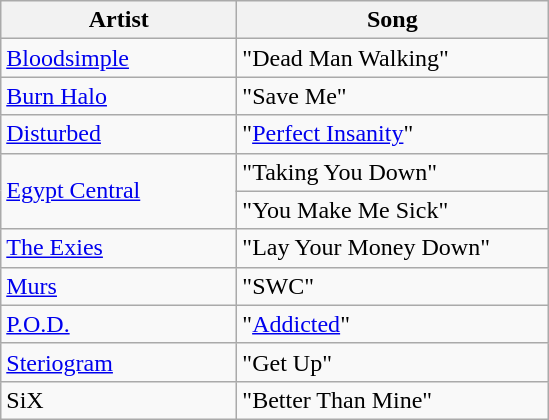<table class="wikitable sortable">
<tr>
<th style="width:150px;">Artist</th>
<th style="width:200px;">Song</th>
</tr>
<tr>
<td><a href='#'>Bloodsimple</a></td>
<td>"Dead Man Walking"</td>
</tr>
<tr>
<td><a href='#'>Burn Halo</a></td>
<td>"Save Me"</td>
</tr>
<tr>
<td><a href='#'>Disturbed</a></td>
<td>"<a href='#'>Perfect Insanity</a>"</td>
</tr>
<tr>
<td rowspan="2"><a href='#'>Egypt Central</a></td>
<td>"Taking You Down"</td>
</tr>
<tr>
<td>"You Make Me Sick"</td>
</tr>
<tr>
<td><a href='#'>The Exies</a></td>
<td>"Lay Your Money Down"</td>
</tr>
<tr>
<td><a href='#'>Murs</a></td>
<td>"SWC"</td>
</tr>
<tr>
<td><a href='#'>P.O.D.</a></td>
<td>"<a href='#'>Addicted</a>"</td>
</tr>
<tr>
<td><a href='#'>Steriogram</a></td>
<td>"Get Up"</td>
</tr>
<tr>
<td>SiX</td>
<td>"Better Than Mine"</td>
</tr>
</table>
